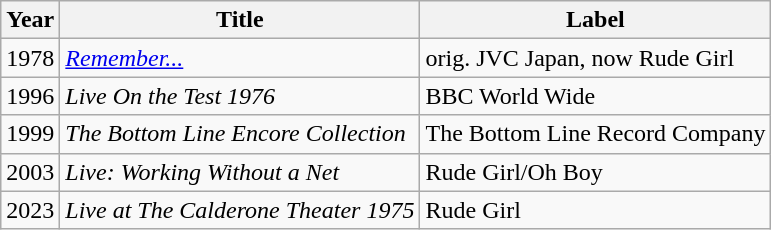<table class="wikitable">
<tr>
<th align="center">Year</th>
<th align="left">Title</th>
<th align="left">Label</th>
</tr>
<tr>
<td style="text-align:center;">1978</td>
<td><em><a href='#'>Remember...</a></em></td>
<td>orig. JVC Japan, now Rude Girl</td>
</tr>
<tr>
<td style="text-align:center;">1996</td>
<td><em>Live On the Test 1976</em></td>
<td>BBC World Wide</td>
</tr>
<tr>
<td style="text-align:center;">1999</td>
<td><em>The Bottom Line Encore Collection</em></td>
<td>The Bottom Line Record Company</td>
</tr>
<tr>
<td style="text-align:center;">2003</td>
<td><em>Live: Working Without a Net</em></td>
<td>Rude Girl/Oh Boy</td>
</tr>
<tr>
<td style="text-align:center;">2023</td>
<td><em>Live at The Calderone Theater 1975</em></td>
<td>Rude Girl</td>
</tr>
</table>
